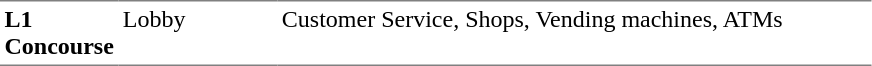<table table border=0 cellspacing=0 cellpadding=3>
<tr>
<td style="border-bottom:solid 1px gray; border-top:solid 1px gray;" valign=top width=50><strong>L1<br>Concourse</strong></td>
<td style="border-bottom:solid 1px gray; border-top:solid 1px gray;" valign=top width=100>Lobby</td>
<td style="border-bottom:solid 1px gray; border-top:solid 1px gray;" valign=top width=390>Customer Service, Shops, Vending machines, ATMs</td>
</tr>
</table>
